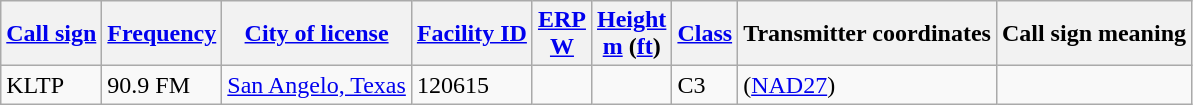<table class="wikitable sortable">
<tr>
<th><a href='#'>Call sign</a></th>
<th data-sort-type="number"><a href='#'>Frequency</a></th>
<th><a href='#'>City of license</a></th>
<th><a href='#'>Facility ID</a></th>
<th data-sort-type="number"><a href='#'>ERP</a><br><a href='#'>W</a></th>
<th data-sort-type="number"><a href='#'>Height</a><br><a href='#'>m</a> (<a href='#'>ft</a>)</th>
<th><a href='#'>Class</a></th>
<th class="unsortable">Transmitter coordinates</th>
<th class="unsortable">Call sign meaning</th>
</tr>
<tr>
<td>KLTP</td>
<td>90.9 FM</td>
<td><a href='#'>San Angelo, Texas</a></td>
<td>120615</td>
<td></td>
<td></td>
<td>C3</td>
<td> (<a href='#'>NAD27</a>)</td>
<td></td>
</tr>
</table>
